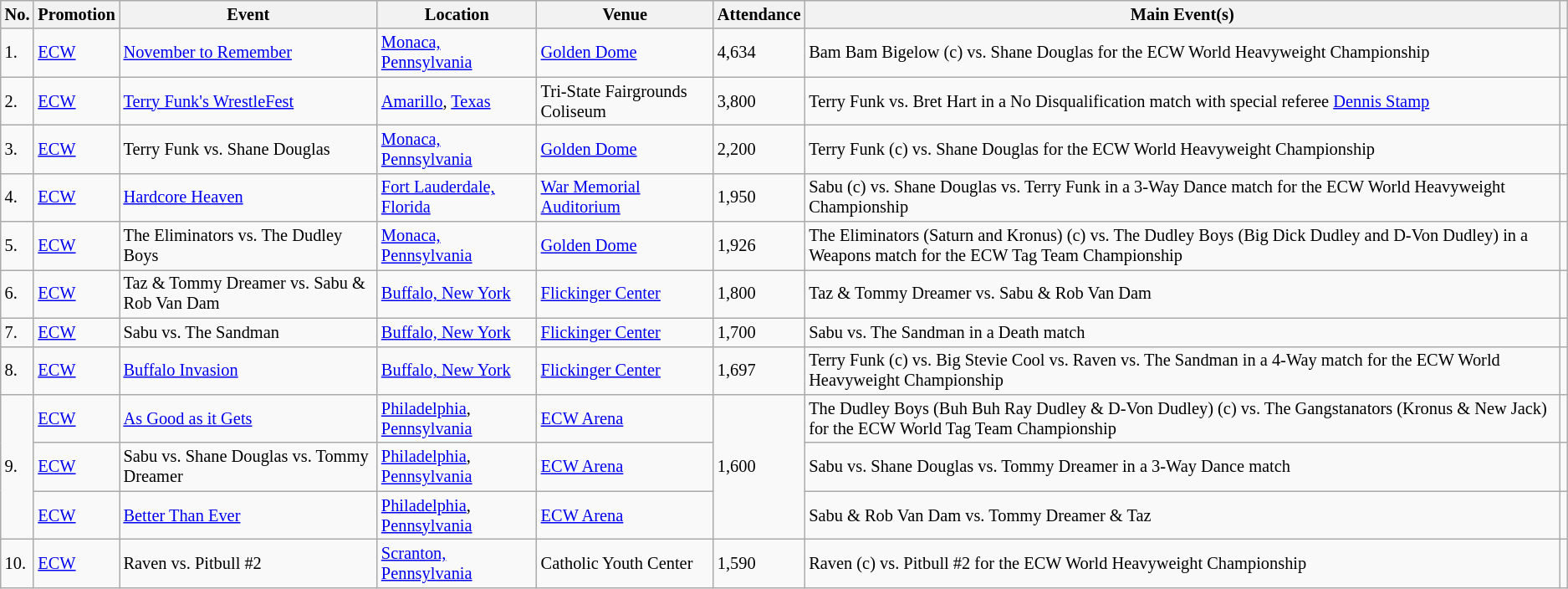<table class="wikitable sortable" style="font-size:85%;">
<tr>
<th>No.</th>
<th>Promotion</th>
<th>Event</th>
<th>Location</th>
<th>Venue</th>
<th>Attendance</th>
<th class=unsortable>Main Event(s)</th>
<th class=unsortable></th>
</tr>
<tr>
<td>1.</td>
<td><a href='#'>ECW</a></td>
<td><a href='#'>November to Remember</a> <br> </td>
<td><a href='#'>Monaca, Pennsylvania</a></td>
<td><a href='#'>Golden Dome</a></td>
<td>4,634</td>
<td>Bam Bam Bigelow (c) vs. Shane Douglas for the ECW World Heavyweight Championship</td>
<td></td>
</tr>
<tr>
<td>2.</td>
<td><a href='#'>ECW</a></td>
<td><a href='#'>Terry Funk's WrestleFest</a> <br> </td>
<td><a href='#'>Amarillo</a>, <a href='#'>Texas</a></td>
<td>Tri-State Fairgrounds Coliseum</td>
<td>3,800</td>
<td>Terry Funk vs. Bret Hart in a	No Disqualification match with special referee <a href='#'>Dennis Stamp</a></td>
<td></td>
</tr>
<tr>
<td>3.</td>
<td><a href='#'>ECW</a></td>
<td>Terry Funk vs. Shane Douglas <br> </td>
<td><a href='#'>Monaca, Pennsylvania</a></td>
<td><a href='#'>Golden Dome</a></td>
<td>2,200</td>
<td>Terry Funk (c) vs. Shane Douglas for the ECW World Heavyweight Championship</td>
<td></td>
</tr>
<tr>
<td>4.</td>
<td><a href='#'>ECW</a></td>
<td><a href='#'>Hardcore Heaven</a> <br> </td>
<td><a href='#'>Fort Lauderdale, Florida</a></td>
<td><a href='#'>War Memorial Auditorium</a></td>
<td>1,950</td>
<td>Sabu (c) vs. Shane Douglas vs. Terry Funk in a 3-Way Dance match for the ECW World Heavyweight Championship</td>
<td></td>
</tr>
<tr>
<td>5.</td>
<td><a href='#'>ECW</a></td>
<td>The Eliminators vs. The Dudley Boys <br> </td>
<td><a href='#'>Monaca, Pennsylvania</a></td>
<td><a href='#'>Golden Dome</a></td>
<td>1,926</td>
<td>The Eliminators (Saturn and Kronus) (c) vs. The Dudley Boys (Big Dick Dudley and D-Von Dudley) in a Weapons match for the ECW Tag Team Championship</td>
<td></td>
</tr>
<tr>
<td>6.</td>
<td><a href='#'>ECW</a></td>
<td>Taz & Tommy Dreamer vs. Sabu & Rob Van Dam <br> </td>
<td><a href='#'>Buffalo, New York</a></td>
<td><a href='#'>Flickinger Center</a></td>
<td>1,800</td>
<td>Taz & Tommy Dreamer vs. Sabu & Rob Van Dam</td>
<td></td>
</tr>
<tr>
<td>7.</td>
<td><a href='#'>ECW</a></td>
<td>Sabu vs. The Sandman <br> </td>
<td><a href='#'>Buffalo, New York</a></td>
<td><a href='#'>Flickinger Center</a></td>
<td>1,700</td>
<td>Sabu vs. The Sandman in a Death match</td>
<td></td>
</tr>
<tr>
<td>8.</td>
<td><a href='#'>ECW</a></td>
<td><a href='#'>Buffalo Invasion</a> <br> </td>
<td><a href='#'>Buffalo, New York</a></td>
<td><a href='#'>Flickinger Center</a></td>
<td>1,697</td>
<td>Terry Funk (c) vs. Big Stevie Cool vs. Raven vs. The Sandman in a 4-Way match for the ECW World Heavyweight Championship</td>
<td></td>
</tr>
<tr>
<td rowspan=3>9.</td>
<td><a href='#'>ECW</a></td>
<td><a href='#'>As Good as it Gets</a> <br> </td>
<td><a href='#'>Philadelphia</a>, <a href='#'>Pennsylvania</a></td>
<td><a href='#'>ECW Arena</a></td>
<td rowspan=3>1,600</td>
<td>The Dudley Boys (Buh Buh Ray Dudley & D-Von Dudley) (c) vs. The Gangstanators (Kronus & New Jack) for the ECW World Tag Team Championship</td>
<td></td>
</tr>
<tr>
<td><a href='#'>ECW</a></td>
<td>Sabu vs. Shane Douglas vs. Tommy Dreamer <br> </td>
<td><a href='#'>Philadelphia</a>, <a href='#'>Pennsylvania</a></td>
<td><a href='#'>ECW Arena</a></td>
<td>Sabu vs. Shane Douglas vs. Tommy Dreamer in a 3-Way Dance match</td>
<td></td>
</tr>
<tr>
<td><a href='#'>ECW</a></td>
<td><a href='#'>Better Than Ever</a> <br> </td>
<td><a href='#'>Philadelphia</a>, <a href='#'>Pennsylvania</a></td>
<td><a href='#'>ECW Arena</a></td>
<td>Sabu & Rob Van Dam vs. Tommy Dreamer & Taz</td>
<td></td>
</tr>
<tr>
<td>10.</td>
<td><a href='#'>ECW</a></td>
<td>Raven vs. Pitbull #2 <br> </td>
<td><a href='#'>Scranton, Pennsylvania</a></td>
<td>Catholic Youth Center</td>
<td>1,590</td>
<td>Raven (c) vs. Pitbull #2 for the ECW World Heavyweight Championship</td>
<td></td>
</tr>
</table>
